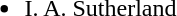<table style="width:100%;">
<tr>
<td style="vertical-align:top; width:20%;"><br><ul><li> I. A. Sutherland</li></ul></td>
<td style="vertical-align:top; width:20%;"></td>
<td style="vertical-align:top; width:20%;"></td>
</tr>
</table>
